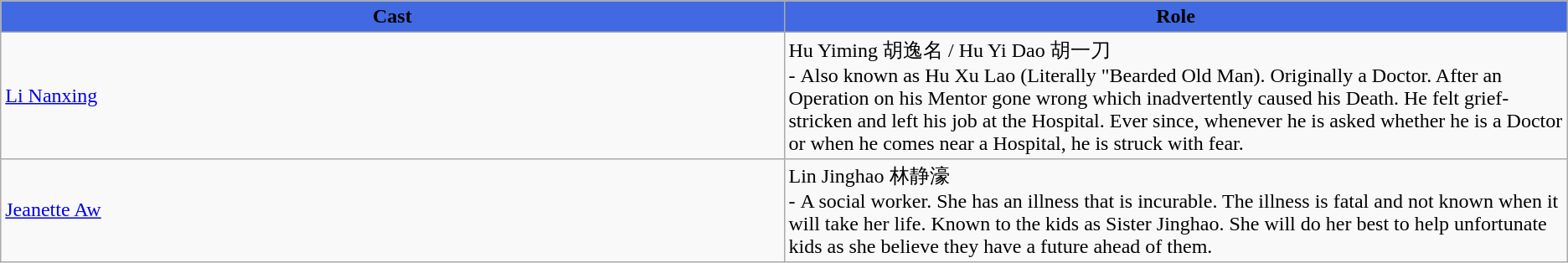<table class="wikitable">
<tr>
<th style="background:RoyalBlue; width:17%">Cast</th>
<th style="background:RoyalBlue; width:17%">Role</th>
</tr>
<tr>
<td><a href='#'>Li Nanxing</a></td>
<td>Hu Yiming 胡逸名 / Hu Yi Dao 胡一刀<br>- Also known as Hu Xu Lao (Literally "Bearded Old Man). Originally a Doctor. After an Operation on his Mentor gone wrong which inadvertently caused his Death. He felt grief-stricken and left his job at the Hospital. Ever since, whenever he is asked whether he is a Doctor or when he comes near a Hospital, he is struck with fear.</td>
</tr>
<tr>
<td><a href='#'>Jeanette Aw</a></td>
<td>Lin Jinghao 林静濠<br>- A social worker. She has an illness that is incurable. The illness is fatal and not known when it will take her life. Known to the kids as Sister Jinghao. She will do her best to help unfortunate kids as she believe they have a future ahead of them.</td>
</tr>
</table>
